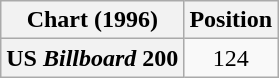<table class="wikitable plainrowheaders" style="text-align:center">
<tr>
<th scope="col">Chart (1996)</th>
<th scope="col">Position</th>
</tr>
<tr>
<th scope="row">US <em>Billboard</em> 200</th>
<td>124</td>
</tr>
</table>
